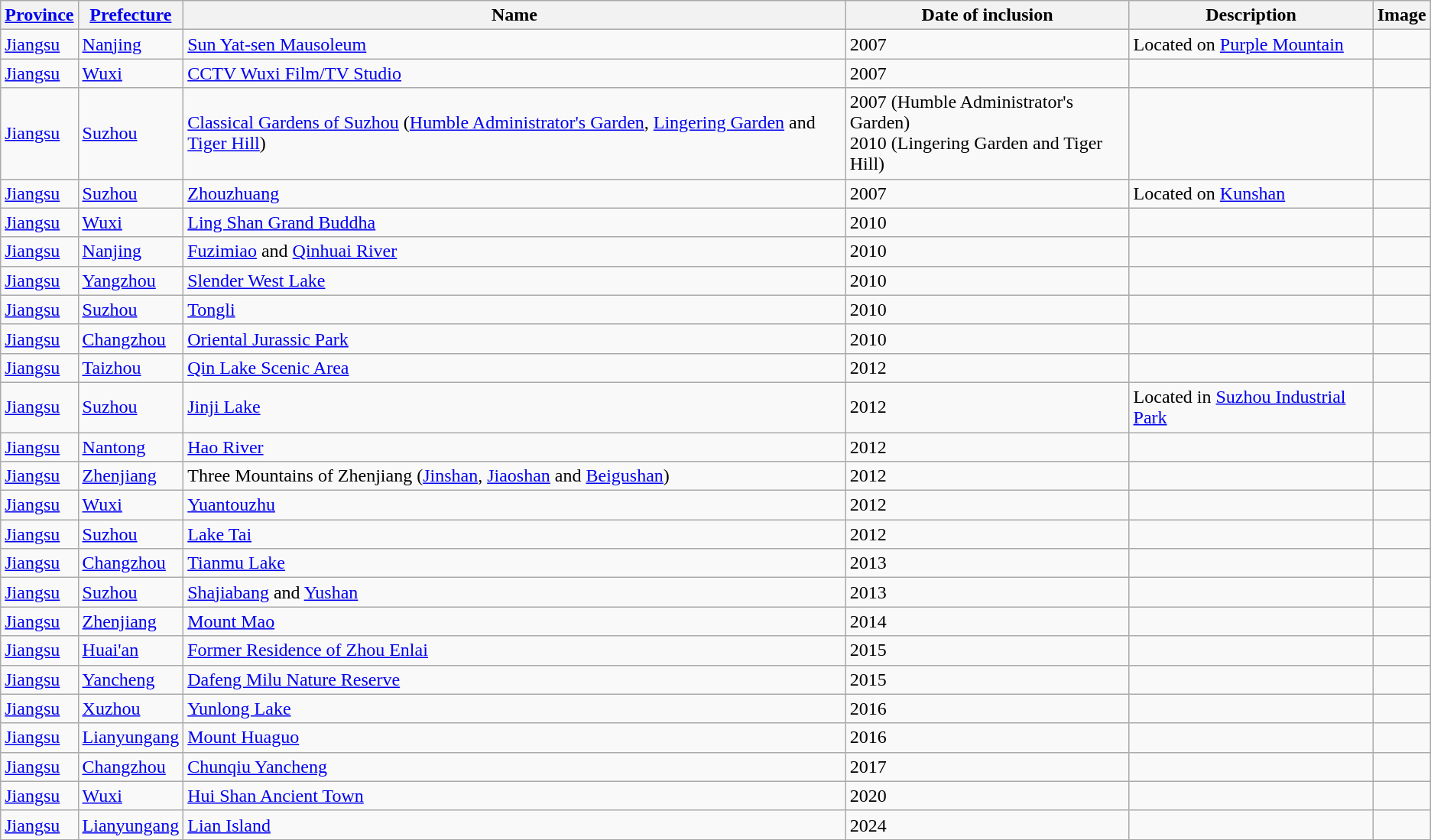<table class="wikitable sortable" style="text-align:left;">
<tr>
<th scope="col"><a href='#'>Province</a></th>
<th scope="col"><a href='#'>Prefecture</a></th>
<th scope="col">Name</th>
<th scope="col">Date of inclusion</th>
<th scope="col">Description</th>
<th scope="col">Image</th>
</tr>
<tr>
<td><a href='#'>Jiangsu</a></td>
<td><a href='#'>Nanjing</a></td>
<td><a href='#'>Sun Yat-sen Mausoleum</a></td>
<td>2007</td>
<td>Located on <a href='#'>Purple Mountain</a></td>
<td></td>
</tr>
<tr>
<td><a href='#'>Jiangsu</a></td>
<td><a href='#'>Wuxi</a></td>
<td><a href='#'>CCTV Wuxi Film/TV Studio</a></td>
<td>2007</td>
<td></td>
<td></td>
</tr>
<tr>
<td><a href='#'>Jiangsu</a></td>
<td><a href='#'>Suzhou</a></td>
<td><a href='#'>Classical Gardens of Suzhou</a> (<a href='#'>Humble Administrator's Garden</a>, <a href='#'>Lingering Garden</a> and <a href='#'>Tiger Hill</a>)</td>
<td>2007 (Humble Administrator's Garden)<br>2010 (Lingering Garden and Tiger Hill)</td>
<td></td>
<td></td>
</tr>
<tr>
<td><a href='#'>Jiangsu</a></td>
<td><a href='#'>Suzhou</a></td>
<td><a href='#'>Zhouzhuang</a></td>
<td>2007</td>
<td>Located on <a href='#'>Kunshan</a></td>
<td></td>
</tr>
<tr>
<td><a href='#'>Jiangsu</a></td>
<td><a href='#'>Wuxi</a></td>
<td><a href='#'>Ling Shan Grand Buddha</a></td>
<td>2010</td>
<td></td>
<td></td>
</tr>
<tr>
<td><a href='#'>Jiangsu</a></td>
<td><a href='#'>Nanjing</a></td>
<td><a href='#'>Fuzimiao</a> and <a href='#'>Qinhuai River</a></td>
<td>2010</td>
<td></td>
<td></td>
</tr>
<tr>
<td><a href='#'>Jiangsu</a></td>
<td><a href='#'>Yangzhou</a></td>
<td><a href='#'>Slender West Lake</a></td>
<td>2010</td>
<td></td>
<td></td>
</tr>
<tr>
<td><a href='#'>Jiangsu</a></td>
<td><a href='#'>Suzhou</a></td>
<td><a href='#'>Tongli</a></td>
<td>2010</td>
<td></td>
<td></td>
</tr>
<tr>
<td><a href='#'>Jiangsu</a></td>
<td><a href='#'>Changzhou</a></td>
<td><a href='#'>Oriental Jurassic Park</a></td>
<td>2010</td>
<td></td>
<td></td>
</tr>
<tr>
<td><a href='#'>Jiangsu</a></td>
<td><a href='#'>Taizhou</a></td>
<td><a href='#'>Qin Lake Scenic Area</a></td>
<td>2012</td>
<td></td>
<td></td>
</tr>
<tr>
<td><a href='#'>Jiangsu</a></td>
<td><a href='#'>Suzhou</a></td>
<td><a href='#'>Jinji Lake</a></td>
<td>2012</td>
<td>Located in <a href='#'>Suzhou Industrial Park</a></td>
<td></td>
</tr>
<tr>
<td><a href='#'>Jiangsu</a></td>
<td><a href='#'>Nantong</a></td>
<td><a href='#'>Hao River</a></td>
<td>2012</td>
<td></td>
<td></td>
</tr>
<tr>
<td><a href='#'>Jiangsu</a></td>
<td><a href='#'>Zhenjiang</a></td>
<td>Three Mountains of Zhenjiang (<a href='#'>Jinshan</a>, <a href='#'>Jiaoshan</a> and <a href='#'>Beigushan</a>)</td>
<td>2012</td>
<td></td>
<td></td>
</tr>
<tr>
<td><a href='#'>Jiangsu</a></td>
<td><a href='#'>Wuxi</a></td>
<td><a href='#'>Yuantouzhu</a></td>
<td>2012</td>
<td></td>
<td></td>
</tr>
<tr>
<td><a href='#'>Jiangsu</a></td>
<td><a href='#'>Suzhou</a></td>
<td><a href='#'>Lake Tai</a></td>
<td>2012</td>
<td></td>
<td></td>
</tr>
<tr>
<td><a href='#'>Jiangsu</a></td>
<td><a href='#'>Changzhou</a></td>
<td><a href='#'>Tianmu Lake</a></td>
<td>2013</td>
<td></td>
<td></td>
</tr>
<tr>
<td><a href='#'>Jiangsu</a></td>
<td><a href='#'>Suzhou</a></td>
<td><a href='#'>Shajiabang</a> and <a href='#'>Yushan</a></td>
<td>2013</td>
<td></td>
<td></td>
</tr>
<tr>
<td><a href='#'>Jiangsu</a></td>
<td><a href='#'>Zhenjiang</a></td>
<td><a href='#'>Mount Mao</a></td>
<td>2014</td>
<td></td>
<td></td>
</tr>
<tr>
<td><a href='#'>Jiangsu</a></td>
<td><a href='#'>Huai'an</a></td>
<td><a href='#'>Former Residence of Zhou Enlai</a></td>
<td>2015</td>
<td></td>
<td></td>
</tr>
<tr>
<td><a href='#'>Jiangsu</a></td>
<td><a href='#'>Yancheng</a></td>
<td><a href='#'>Dafeng Milu Nature Reserve</a></td>
<td>2015</td>
<td></td>
<td></td>
</tr>
<tr>
<td><a href='#'>Jiangsu</a></td>
<td><a href='#'>Xuzhou</a></td>
<td><a href='#'>Yunlong Lake</a></td>
<td>2016</td>
<td></td>
<td></td>
</tr>
<tr>
<td><a href='#'>Jiangsu</a></td>
<td><a href='#'>Lianyungang</a></td>
<td><a href='#'>Mount Huaguo</a></td>
<td>2016</td>
<td></td>
<td></td>
</tr>
<tr>
<td><a href='#'>Jiangsu</a></td>
<td><a href='#'>Changzhou</a></td>
<td><a href='#'>Chunqiu Yancheng</a></td>
<td>2017</td>
<td></td>
<td></td>
</tr>
<tr>
<td><a href='#'>Jiangsu</a></td>
<td><a href='#'>Wuxi</a></td>
<td><a href='#'>Hui Shan Ancient Town</a></td>
<td>2020</td>
<td></td>
<td></td>
</tr>
<tr>
<td><a href='#'>Jiangsu</a></td>
<td><a href='#'>Lianyungang</a></td>
<td><a href='#'>Lian Island</a></td>
<td>2024</td>
<td></td>
<td></td>
</tr>
<tr>
</tr>
</table>
